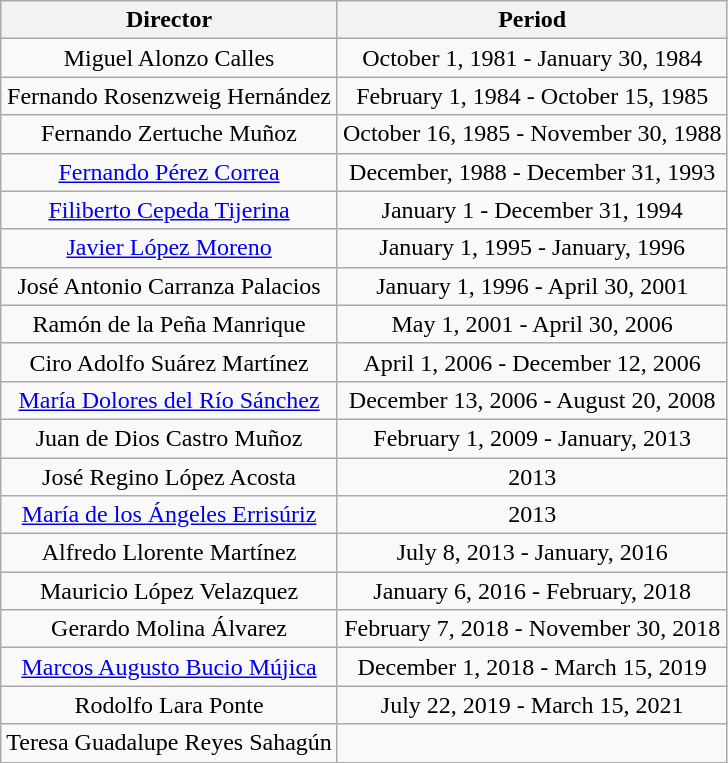<table class="wikitable" style="text-align: center;">
<tr>
<th>Director</th>
<th>Period</th>
</tr>
<tr>
<td>Miguel Alonzo Calles</td>
<td>October 1, 1981 - January 30, 1984</td>
</tr>
<tr>
<td>Fernando Rosenzweig Hernández</td>
<td>February 1, 1984 - October 15, 1985</td>
</tr>
<tr>
<td>Fernando Zertuche Muñoz</td>
<td>October 16, 1985 - November 30, 1988</td>
</tr>
<tr>
<td><a href='#'>Fernando Pérez Correa</a></td>
<td>December, 1988 - December 31, 1993</td>
</tr>
<tr>
<td><a href='#'>Filiberto Cepeda Tijerina</a></td>
<td>January 1 - December 31, 1994</td>
</tr>
<tr>
<td><a href='#'>Javier López Moreno</a></td>
<td>January 1, 1995 - January, 1996</td>
</tr>
<tr>
<td>José Antonio Carranza Palacios</td>
<td>January 1, 1996 - April 30, 2001</td>
</tr>
<tr>
<td>Ramón de la Peña Manrique</td>
<td>May 1, 2001 - April 30, 2006</td>
</tr>
<tr>
<td>Ciro Adolfo Suárez Martínez</td>
<td>April 1, 2006 - December 12, 2006</td>
</tr>
<tr>
<td><a href='#'>María Dolores del Río Sánchez</a></td>
<td>December 13, 2006 - August 20, 2008</td>
</tr>
<tr>
<td>Juan de Dios Castro Muñoz</td>
<td>February 1, 2009 - January, 2013</td>
</tr>
<tr>
<td>José Regino López Acosta</td>
<td>2013</td>
</tr>
<tr>
<td><a href='#'>María de los Ángeles Errisúriz</a></td>
<td>2013</td>
</tr>
<tr>
<td>Alfredo Llorente Martínez</td>
<td>July 8, 2013 - January, 2016</td>
</tr>
<tr>
<td>Mauricio López Velazquez</td>
<td>January 6, 2016 - February, 2018</td>
</tr>
<tr>
<td>Gerardo Molina Álvarez</td>
<td>February 7, 2018 - November 30, 2018</td>
</tr>
<tr>
<td><a href='#'>Marcos Augusto Bucio Mújica</a></td>
<td>December 1, 2018 - March 15, 2019</td>
</tr>
<tr>
<td>Rodolfo Lara Ponte</td>
<td>July 22, 2019 - March 15, 2021</td>
</tr>
<tr>
<td>Teresa Guadalupe Reyes Sahagún</td>
<td></td>
</tr>
<tr>
</tr>
</table>
